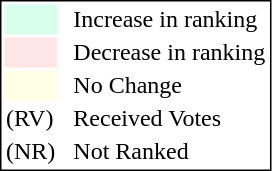<table style="border:1px solid black;">
<tr>
<td style="background:#D8FFEB; width:20px;"></td>
<td> </td>
<td>Increase in ranking</td>
</tr>
<tr>
<td style="background:#FFE6E6; width:20px;"></td>
<td> </td>
<td>Decrease in ranking</td>
</tr>
<tr>
<td style="background:#FFFFE6; width:20px;"></td>
<td> </td>
<td>No Change</td>
</tr>
<tr>
<td>(RV)</td>
<td> </td>
<td>Received Votes</td>
</tr>
<tr>
<td>(NR)</td>
<td> </td>
<td>Not Ranked</td>
</tr>
</table>
